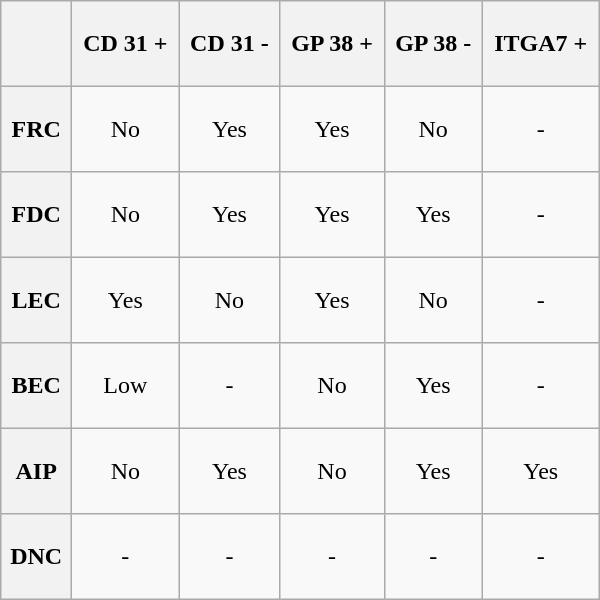<table class="wikitable" style="text-align:center; width:400px; height:400px;">
<tr>
<th></th>
<th>CD 31 +</th>
<th>CD 31 -</th>
<th>GP 38 +</th>
<th>GP 38 -</th>
<th>ITGA7 +</th>
</tr>
<tr>
<th>FRC</th>
<td>No</td>
<td>Yes</td>
<td>Yes</td>
<td>No</td>
<td>-</td>
</tr>
<tr>
<th>FDC</th>
<td>No</td>
<td>Yes</td>
<td>Yes</td>
<td>Yes</td>
<td>-</td>
</tr>
<tr>
<th>LEC</th>
<td>Yes</td>
<td>No</td>
<td>Yes</td>
<td>No</td>
<td>-</td>
</tr>
<tr>
<th>BEC</th>
<td>Low</td>
<td>-</td>
<td>No</td>
<td>Yes</td>
<td>-</td>
</tr>
<tr>
<th>AIP</th>
<td>No</td>
<td>Yes</td>
<td>No</td>
<td>Yes</td>
<td>Yes</td>
</tr>
<tr>
<th>DNC</th>
<td>-</td>
<td>-</td>
<td>-</td>
<td>-</td>
<td>-</td>
</tr>
</table>
